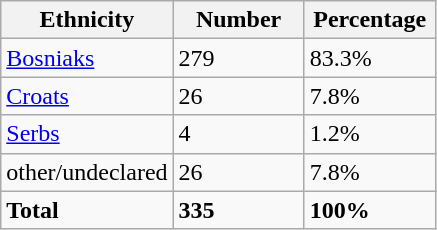<table class="wikitable">
<tr>
<th width="100px">Ethnicity</th>
<th width="80px">Number</th>
<th width="80px">Percentage</th>
</tr>
<tr>
<td><a href='#'>Bosniaks</a></td>
<td>279</td>
<td>83.3%</td>
</tr>
<tr>
<td><a href='#'>Croats</a></td>
<td>26</td>
<td>7.8%</td>
</tr>
<tr>
<td><a href='#'>Serbs</a></td>
<td>4</td>
<td>1.2%</td>
</tr>
<tr>
<td>other/undeclared</td>
<td>26</td>
<td>7.8%</td>
</tr>
<tr>
<td><strong>Total</strong></td>
<td><strong>335</strong></td>
<td><strong>100%</strong></td>
</tr>
</table>
